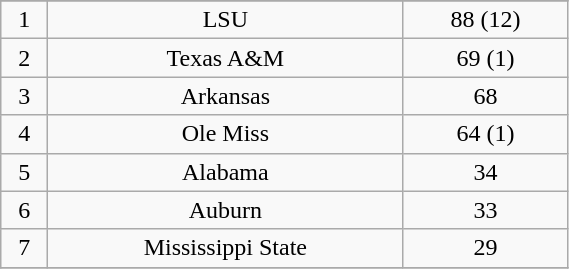<table class="wikitable" style="width: 30%;text-align: center;">
<tr align="center">
</tr>
<tr>
<td>1</td>
<td>LSU</td>
<td>88 (12)</td>
</tr>
<tr>
<td>2</td>
<td>Texas A&M</td>
<td>69 (1)</td>
</tr>
<tr>
<td>3</td>
<td>Arkansas</td>
<td>68</td>
</tr>
<tr>
<td>4</td>
<td>Ole Miss</td>
<td>64 (1)</td>
</tr>
<tr>
<td>5</td>
<td>Alabama</td>
<td>34</td>
</tr>
<tr>
<td>6</td>
<td>Auburn</td>
<td>33</td>
</tr>
<tr>
<td>7</td>
<td>Mississippi State</td>
<td>29</td>
</tr>
<tr>
</tr>
</table>
